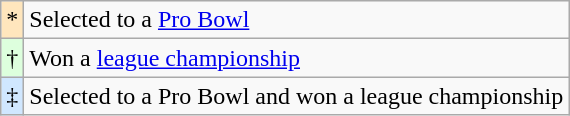<table class="wikitable">
<tr>
<td style="background-color:#FFE6BD" align="center">*</td>
<td colspan="5">Selected to a <a href='#'>Pro Bowl</a></td>
</tr>
<tr>
<td style="background-color:#DDFFDD" align="center">†</td>
<td colspan="5">Won a <a href='#'>league championship</a></td>
</tr>
<tr>
<td style="background-color:#D0E7FF" align="center">‡</td>
<td colspan="5">Selected to a Pro Bowl and won a league championship</td>
</tr>
</table>
